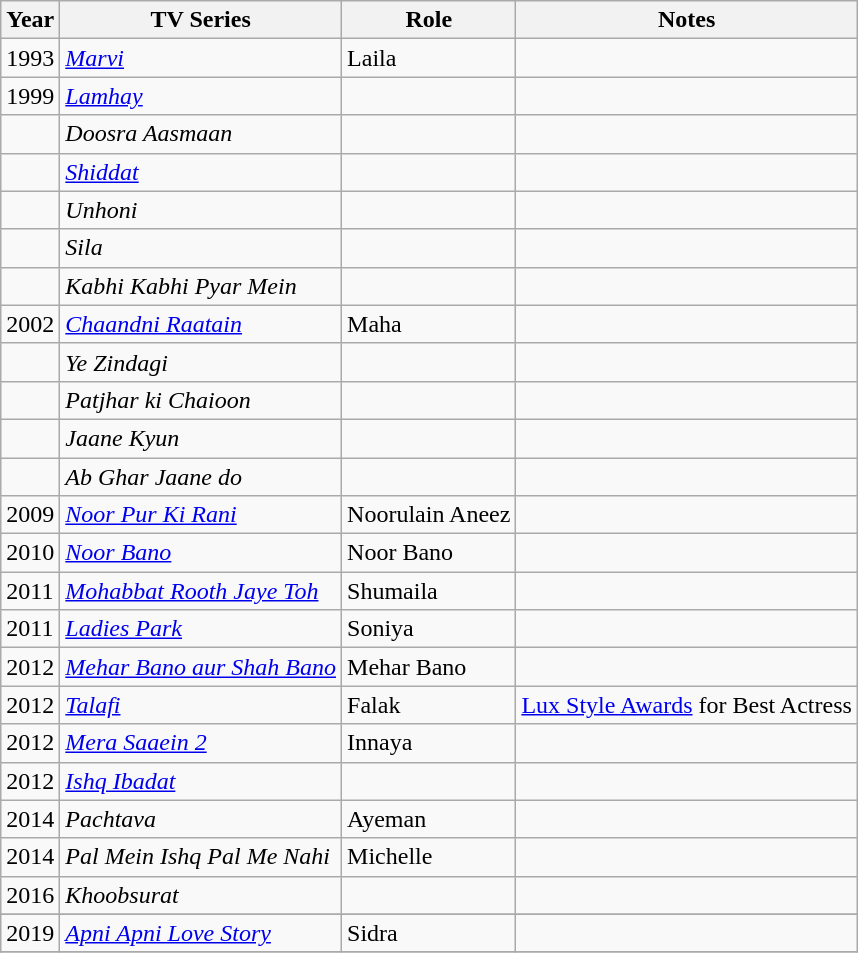<table class="wikitable sortable">
<tr>
<th>Year</th>
<th>TV Series</th>
<th>Role</th>
<th class="unsortable">Notes</th>
</tr>
<tr>
<td>1993</td>
<td><em><a href='#'>Marvi</a></em></td>
<td>Laila</td>
<td></td>
</tr>
<tr>
<td>1999</td>
<td><em><a href='#'>Lamhay</a></em></td>
<td></td>
<td></td>
</tr>
<tr>
<td></td>
<td><em>Doosra Aasmaan</em></td>
<td></td>
<td></td>
</tr>
<tr>
<td></td>
<td><em><a href='#'>Shiddat</a></em></td>
<td></td>
<td></td>
</tr>
<tr |>
<td></td>
<td><em>Unhoni</em></td>
<td></td>
<td></td>
</tr>
<tr |>
<td></td>
<td><em>Sila</em></td>
<td></td>
<td></td>
</tr>
<tr |>
<td></td>
<td><em>Kabhi Kabhi Pyar Mein</em></td>
<td></td>
<td></td>
</tr>
<tr |>
<td>2002</td>
<td><em><a href='#'>Chaandni Raatain</a></em></td>
<td>Maha</td>
<td></td>
</tr>
<tr |>
<td></td>
<td><em>Ye Zindagi</em></td>
<td></td>
<td></td>
</tr>
<tr |>
<td></td>
<td><em>Patjhar ki Chaioon</em></td>
<td></td>
<td></td>
</tr>
<tr>
<td></td>
<td><em>Jaane Kyun</em></td>
<td></td>
<td></td>
</tr>
<tr>
<td></td>
<td><em>Ab Ghar Jaane do</em></td>
<td></td>
<td></td>
</tr>
<tr>
<td>2009</td>
<td><em><a href='#'>Noor Pur Ki Rani</a></em></td>
<td>Noorulain Aneez</td>
<td></td>
</tr>
<tr>
<td>2010</td>
<td><em><a href='#'>Noor Bano</a></em></td>
<td>Noor Bano</td>
<td></td>
</tr>
<tr>
<td>2011</td>
<td><em><a href='#'>Mohabbat Rooth Jaye Toh</a></em></td>
<td>Shumaila</td>
<td></td>
</tr>
<tr>
<td>2011</td>
<td><em><a href='#'>Ladies Park</a></em></td>
<td>Soniya</td>
<td></td>
</tr>
<tr>
<td>2012</td>
<td><em><a href='#'>Mehar Bano aur Shah Bano</a></em></td>
<td>Mehar Bano</td>
<td></td>
</tr>
<tr>
<td>2012</td>
<td><em><a href='#'>Talafi</a></em></td>
<td>Falak</td>
<td><a href='#'>Lux Style Awards</a> for Best Actress</td>
</tr>
<tr>
<td>2012</td>
<td><em><a href='#'>Mera Saaein 2</a></em></td>
<td>Innaya</td>
<td></td>
</tr>
<tr>
<td>2012</td>
<td><em><a href='#'>Ishq Ibadat</a></em></td>
<td></td>
<td></td>
</tr>
<tr>
<td>2014</td>
<td><em>Pachtava</em></td>
<td>Ayeman</td>
<td></td>
</tr>
<tr>
<td>2014</td>
<td><em>Pal Mein Ishq Pal Me Nahi</em></td>
<td>Michelle</td>
<td></td>
</tr>
<tr>
<td>2016</td>
<td><em>Khoobsurat</em></td>
<td></td>
<td></td>
</tr>
<tr>
</tr>
<tr>
<td>2019</td>
<td><em><a href='#'>Apni Apni Love Story</a></em></td>
<td>Sidra</td>
<td></td>
</tr>
<tr>
</tr>
</table>
